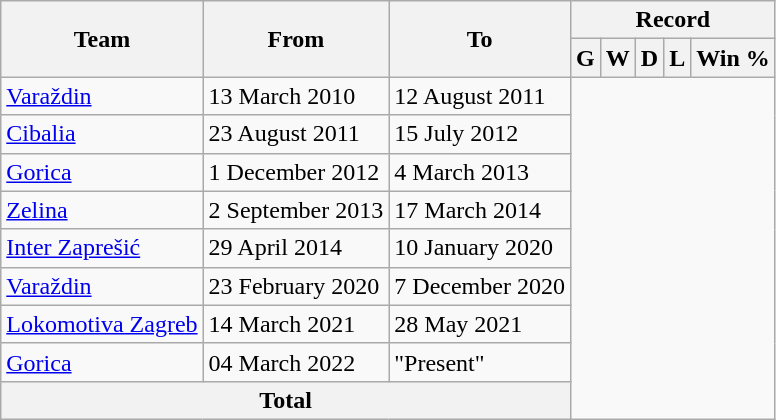<table class="wikitable sortable">
<tr>
<th rowspan="2">Team</th>
<th rowspan="2">From</th>
<th rowspan="2">To</th>
<th colspan="5">Record</th>
</tr>
<tr>
<th>G</th>
<th>W</th>
<th>D</th>
<th>L</th>
<th>Win %</th>
</tr>
<tr>
<td><a href='#'>Varaždin</a></td>
<td>13 March 2010</td>
<td>12 August 2011<br></td>
</tr>
<tr>
<td><a href='#'>Cibalia</a></td>
<td>23 August 2011</td>
<td>15 July 2012<br></td>
</tr>
<tr>
<td><a href='#'>Gorica</a></td>
<td>1 December 2012</td>
<td>4 March 2013<br></td>
</tr>
<tr>
<td><a href='#'>Zelina</a></td>
<td>2 September 2013</td>
<td>17 March 2014<br></td>
</tr>
<tr>
<td><a href='#'>Inter Zaprešić</a></td>
<td>29 April 2014</td>
<td>10 January 2020<br></td>
</tr>
<tr>
<td><a href='#'>Varaždin</a></td>
<td>23 February 2020</td>
<td>7 December 2020<br></td>
</tr>
<tr>
<td><a href='#'>Lokomotiva Zagreb</a></td>
<td>14 March 2021</td>
<td>28 May 2021<br></td>
</tr>
<tr>
<td><a href='#'>Gorica</a></td>
<td>04 March 2022</td>
<td>"Present"<br></td>
</tr>
<tr>
<th colspan="3">Total<br></th>
</tr>
</table>
